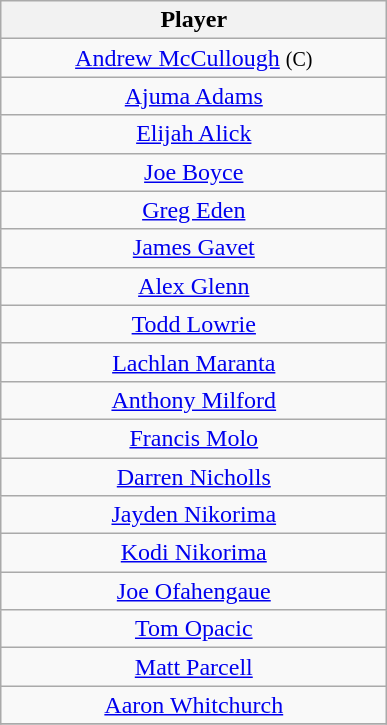<table class="wikitable" style="text-align: center;">
<tr>
<th style="width:250px;">Player</th>
</tr>
<tr>
<td><a href='#'>Andrew McCullough</a> <small>(C)</small></td>
</tr>
<tr>
<td><a href='#'>Ajuma Adams</a></td>
</tr>
<tr>
<td><a href='#'>Elijah Alick</a></td>
</tr>
<tr>
<td><a href='#'>Joe Boyce</a></td>
</tr>
<tr>
<td><a href='#'>Greg Eden</a></td>
</tr>
<tr>
<td><a href='#'>James Gavet</a></td>
</tr>
<tr>
<td><a href='#'>Alex Glenn</a></td>
</tr>
<tr>
<td><a href='#'>Todd Lowrie</a></td>
</tr>
<tr>
<td><a href='#'>Lachlan Maranta</a></td>
</tr>
<tr>
<td><a href='#'>Anthony Milford</a></td>
</tr>
<tr>
<td><a href='#'>Francis Molo</a></td>
</tr>
<tr>
<td><a href='#'>Darren Nicholls</a></td>
</tr>
<tr>
<td><a href='#'>Jayden Nikorima</a></td>
</tr>
<tr>
<td><a href='#'>Kodi Nikorima</a></td>
</tr>
<tr>
<td><a href='#'>Joe Ofahengaue</a></td>
</tr>
<tr>
<td><a href='#'>Tom Opacic</a></td>
</tr>
<tr>
<td><a href='#'>Matt Parcell</a></td>
</tr>
<tr>
<td><a href='#'>Aaron Whitchurch</a></td>
</tr>
<tr>
</tr>
</table>
